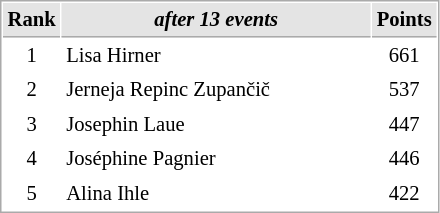<table cellspacing="1" cellpadding="3" style="border:1px solid #aaa; font-size:86%;">
<tr style="background:#e4e4e4;">
<th style="border-bottom:1px solid #AAAAAA" width=10>Rank</th>
<th style="border-bottom:1px solid #AAAAAA" width=200><em>after 13 events</em></th>
<th style="border-bottom:1px solid #AAAAAA" width=20>Points</th>
</tr>
<tr>
<td align=center>1</td>
<td> Lisa Hirner</td>
<td align=center>661</td>
</tr>
<tr>
<td align=center>2</td>
<td> Jerneja Repinc Zupančič</td>
<td align=center>537</td>
</tr>
<tr>
<td align=center>3</td>
<td> Josephin Laue</td>
<td align=center>447</td>
</tr>
<tr>
<td align=center>4</td>
<td> Joséphine Pagnier</td>
<td align=center>446</td>
</tr>
<tr>
<td align=center>5</td>
<td> Alina Ihle</td>
<td align=center>422</td>
</tr>
</table>
